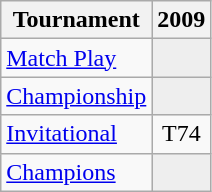<table class="wikitable" style="text-align:center;">
<tr>
<th>Tournament</th>
<th>2009</th>
</tr>
<tr>
<td align="left"><a href='#'>Match Play</a></td>
<td style="background:#eeeeee;"></td>
</tr>
<tr>
<td align="left"><a href='#'>Championship</a></td>
<td style="background:#eeeeee;"></td>
</tr>
<tr>
<td align="left"><a href='#'>Invitational</a></td>
<td>T74</td>
</tr>
<tr>
<td align="left"><a href='#'>Champions</a></td>
<td style="background:#eeeeee;"></td>
</tr>
</table>
